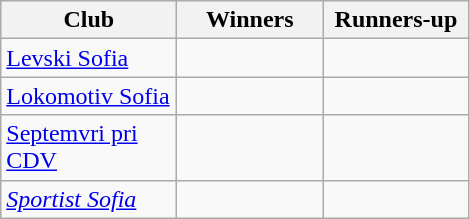<table class="wikitable sortable" style="text-align:left;">
<tr>
<th width=110>Club</th>
<th width=90>Winners</th>
<th width=90>Runners-up</th>
</tr>
<tr>
<td><a href='#'>Levski Sofia</a></td>
<td></td>
<td></td>
</tr>
<tr>
<td><a href='#'>Lokomotiv Sofia</a></td>
<td></td>
<td></td>
</tr>
<tr>
<td><a href='#'>Septemvri pri CDV</a></td>
<td></td>
<td></td>
</tr>
<tr>
<td><em><a href='#'>Sportist Sofia</a></em></td>
<td></td>
<td></td>
</tr>
</table>
